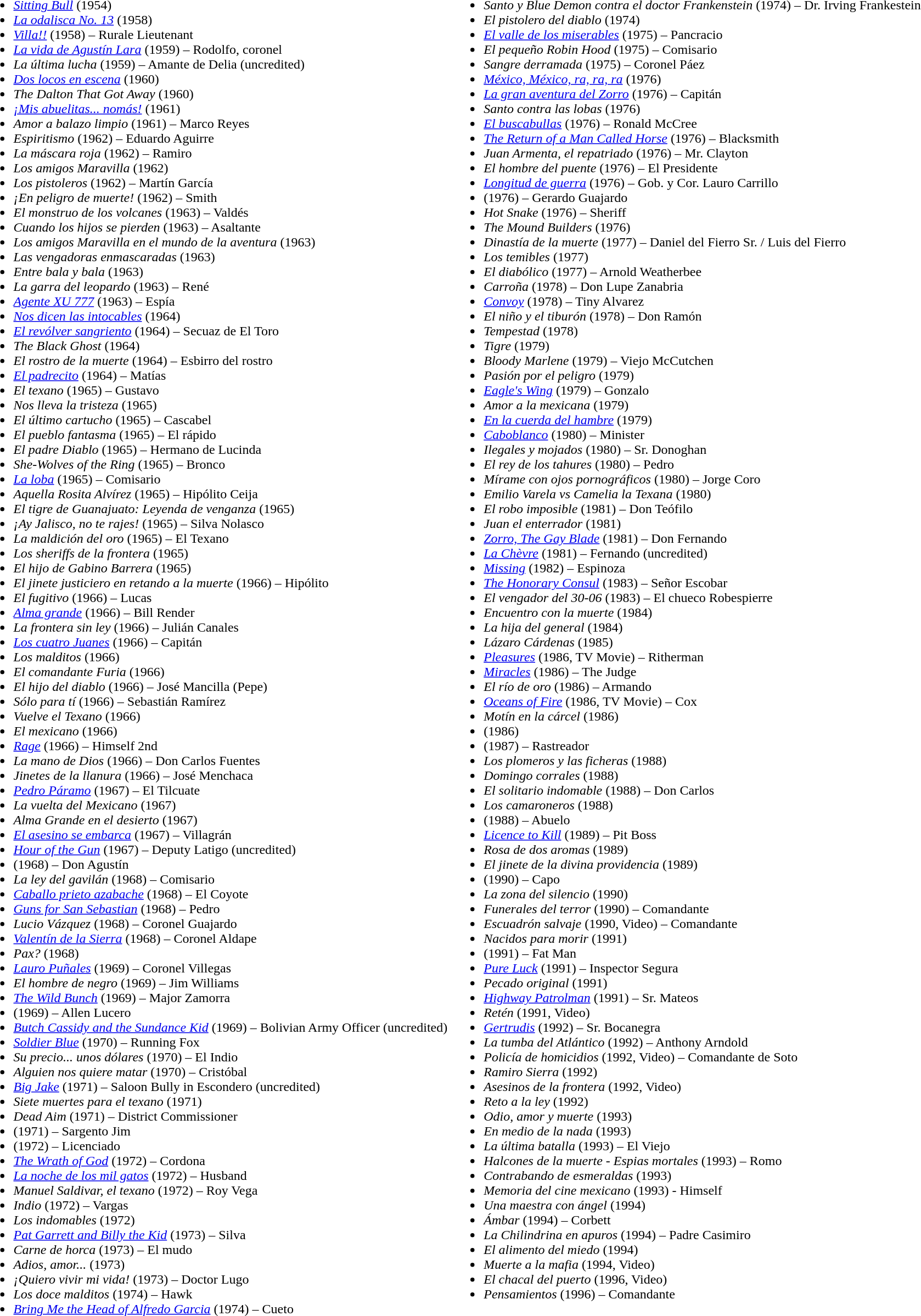<table>
<tr valign=top>
<td><br><ul><li><em><a href='#'>Sitting Bull</a></em> (1954)</li><li><em><a href='#'>La odalisca No. 13</a></em> (1958)</li><li><em><a href='#'>Villa!!</a></em> (1958) – Rurale Lieutenant</li><li><em><a href='#'>La vida de Agustín Lara</a></em>  (1959) – Rodolfo, coronel</li><li><em>La última lucha</em> (1959) – Amante de Delia (uncredited)</li><li><em><a href='#'>Dos locos en escena</a></em> (1960)</li><li><em>The Dalton That Got Away</em> (1960)</li><li><em><a href='#'>¡Mis abuelitas... nomás!</a></em> (1961)</li><li><em>Amor a balazo limpio</em>  (1961) – Marco Reyes</li><li><em>Espiritismo</em> (1962) – Eduardo Aguirre</li><li><em>La máscara roja</em> (1962) – Ramiro</li><li><em>Los amigos Maravilla</em> (1962)</li><li><em>Los pistoleros</em> (1962) – Martín García</li><li><em>¡En peligro de muerte!</em> (1962) – Smith</li><li><em>El monstruo de los volcanes</em> (1963) – Valdés</li><li><em>Cuando los hijos se pierden</em> (1963) – Asaltante</li><li><em>Los amigos Maravilla en el mundo de la aventura</em> (1963)</li><li><em>Las vengadoras enmascaradas</em> (1963)</li><li><em>Entre bala y bala</em> (1963)</li><li><em>La garra del leopardo</em> (1963) – René</li><li><em><a href='#'>Agente XU 777</a></em> (1963) – Espía</li><li><em><a href='#'>Nos dicen las intocables</a></em> (1964)</li><li><em><a href='#'>El revólver sangriento</a></em> (1964) – Secuaz de El Toro</li><li><em>The Black Ghost</em> (1964)</li><li><em>El rostro de la muerte</em> (1964) – Esbirro del rostro</li><li><em><a href='#'>El padrecito</a></em> (1964) – Matías</li><li><em>El texano</em> (1965) – Gustavo</li><li><em>Nos lleva la tristeza</em> (1965)</li><li><em>El último cartucho</em> (1965) – Cascabel</li><li><em>El pueblo fantasma</em> (1965) – El rápido</li><li><em>El padre Diablo</em> (1965) – Hermano de Lucinda</li><li><em>She-Wolves of the Ring</em> (1965) – Bronco</li><li><em><a href='#'>La loba</a></em> (1965) – Comisario</li><li><em>Aquella Rosita Alvírez</em> (1965) – Hipólito Ceija</li><li><em>El tigre de Guanajuato: Leyenda de venganza</em> (1965)</li><li><em>¡Ay Jalisco, no te rajes!</em> (1965) – Silva Nolasco</li><li><em>La maldición del oro</em> (1965) – El Texano</li><li><em>Los sheriffs de la frontera</em> (1965)</li><li><em>El hijo de Gabino Barrera</em> (1965)</li><li><em>El jinete justiciero en retando a la muerte</em> (1966) – Hipólito</li><li><em>El fugitivo</em> (1966) – Lucas</li><li><em><a href='#'>Alma grande</a></em> (1966) – Bill Render</li><li><em>La frontera sin ley</em> (1966) – Julián Canales</li><li><em><a href='#'>Los cuatro Juanes</a></em> (1966) – Capitán</li><li><em>Los malditos</em> (1966)</li><li><em>El comandante Furia</em> (1966)</li><li><em>El hijo del diablo</em> (1966) – José Mancilla (Pepe)</li><li><em>Sólo para tí</em> (1966) – Sebastián Ramírez</li><li><em>Vuelve el Texano</em> (1966)</li><li><em>El mexicano</em> (1966)</li><li><em><a href='#'>Rage</a></em> (1966) – Himself 2nd</li><li><em>La mano de Dios</em> (1966) – Don Carlos Fuentes</li><li><em>Jinetes de la llanura</em> (1966) – José Menchaca</li><li><em><a href='#'>Pedro Páramo</a></em> (1967) – El Tilcuate</li><li><em>La vuelta del Mexicano</em> (1967)</li><li><em>Alma Grande en el desierto</em> (1967)</li><li><em><a href='#'>El asesino se embarca</a></em> (1967) – Villagrán</li><li><em><a href='#'>Hour of the Gun</a></em> (1967) – Deputy Latigo (uncredited)</li><li><em></em> (1968) – Don Agustín</li><li><em>La ley del gavilán</em> (1968) – Comisario</li><li><em><a href='#'>Caballo prieto azabache</a></em> (1968) – El Coyote</li><li><em><a href='#'>Guns for San Sebastian</a></em> (1968) – Pedro</li><li><em>Lucio Vázquez</em> (1968) – Coronel Guajardo</li><li><em><a href='#'>Valentín de la Sierra</a></em> (1968) – Coronel Aldape</li><li><em>Pax?</em> (1968)</li><li><em><a href='#'>Lauro Puñales</a></em> (1969) – Coronel Villegas</li><li><em>El hombre de negro</em> (1969) – Jim Williams</li><li><em><a href='#'>The Wild Bunch</a></em> (1969) – Major Zamorra</li><li><em></em> (1969) – Allen Lucero</li><li><em><a href='#'>Butch Cassidy and the Sundance Kid</a></em> (1969) – Bolivian Army Officer (uncredited)</li><li><em><a href='#'>Soldier Blue</a></em> (1970) – Running Fox</li><li><em>Su precio... unos dólares</em> (1970) – El Indio</li><li><em>Alguien nos quiere matar</em> (1970) – Cristóbal</li><li><em><a href='#'>Big Jake</a></em> (1971) – Saloon Bully in Escondero (uncredited)</li><li><em>Siete muertes para el texano</em> (1971)</li><li><em>Dead Aim</em> (1971) – District Commissioner</li><li><em></em> (1971) – Sargento Jim</li><li><em></em> (1972) – Licenciado</li><li><em><a href='#'>The Wrath of God</a></em> (1972) – Cordona</li><li><em><a href='#'>La noche de los mil gatos</a></em> (1972) – Husband</li><li><em>Manuel Saldivar, el texano</em> (1972) – Roy Vega</li><li><em>Indio</em> (1972) – Vargas</li><li><em>Los indomables</em> (1972)</li><li><em><a href='#'>Pat Garrett and Billy the Kid</a></em> (1973) – Silva</li><li><em>Carne de horca</em> (1973) – El mudo</li><li><em>Adios, amor...</em> (1973)</li><li><em>¡Quiero vivir mi vida!</em> (1973) – Doctor Lugo</li><li><em>Los doce malditos</em> (1974) – Hawk</li><li><em><a href='#'>Bring Me the Head of Alfredo Garcia</a></em> (1974) – Cueto</li></ul></td>
<td><br><ul><li><em>Santo y Blue Demon contra el doctor Frankenstein</em> (1974) – Dr. Irving Frankestein</li><li><em>El pistolero del diablo</em> (1974)</li><li><em><a href='#'>El valle de los miserables</a></em> (1975) – Pancracio</li><li><em>El pequeño Robin Hood</em> (1975) – Comisario</li><li><em>Sangre derramada</em> (1975) – Coronel Páez</li><li><em><a href='#'>México, México, ra, ra, ra</a></em> (1976)</li><li><em><a href='#'>La gran aventura del Zorro</a></em> (1976) – Capitán</li><li><em>Santo contra las lobas</em> (1976)</li><li><em><a href='#'>El buscabullas</a></em> (1976) – Ronald McCree</li><li><em><a href='#'>The Return of a Man Called Horse</a></em> (1976) – Blacksmith</li><li><em>Juan Armenta, el repatriado</em> (1976) – Mr. Clayton</li><li><em>El hombre del puente</em> (1976) – El Presidente</li><li><em><a href='#'>Longitud de guerra</a></em> (1976) – Gob. y Cor. Lauro Carrillo</li><li><em></em> (1976) – Gerardo Guajardo</li><li><em>Hot Snake</em> (1976) – Sheriff</li><li><em>The Mound Builders</em> (1976)</li><li><em>Dinastía de la muerte</em> (1977) – Daniel del Fierro Sr. / Luis del Fierro</li><li><em>Los temibles</em> (1977)</li><li><em>El diabólico</em> (1977) –  Arnold Weatherbee</li><li><em>Carroña</em> (1978) – Don Lupe Zanabria</li><li><em><a href='#'>Convoy</a></em> (1978) – Tiny Alvarez</li><li><em>El niño y el tiburón</em> (1978) – Don Ramón</li><li><em>Tempestad</em> (1978)</li><li><em>Tigre</em> (1979)</li><li><em>Bloody Marlene</em> (1979) – Viejo McCutchen</li><li><em>Pasión por el peligro</em> (1979)</li><li><em><a href='#'>Eagle's Wing</a></em> (1979) – Gonzalo</li><li><em>Amor a la mexicana</em> (1979)</li><li><em><a href='#'>En la cuerda del hambre</a></em> (1979)</li><li><em><a href='#'>Caboblanco</a></em> (1980) – Minister</li><li><em>Ilegales y mojados</em> (1980) – Sr. Donoghan</li><li><em>El rey de los tahures</em> (1980) – Pedro</li><li><em>Mírame con ojos pornográficos</em> (1980) – Jorge Coro</li><li><em>Emilio Varela vs Camelia la Texana</em> (1980)</li><li><em>El robo imposible</em> (1981) – Don Teófilo</li><li><em>Juan el enterrador</em> (1981)</li><li><em><a href='#'>Zorro, The Gay Blade</a></em> (1981) – Don Fernando</li><li><em><a href='#'>La Chèvre</a></em> (1981) – Fernando (uncredited)</li><li><em><a href='#'>Missing</a></em> (1982) – Espinoza</li><li><em><a href='#'>The Honorary Consul</a></em> (1983) – Señor Escobar</li><li><em>El vengador del 30-06</em> (1983) – El chueco Robespierre</li><li><em>Encuentro con la muerte</em> (1984)</li><li><em>La hija del general</em> (1984)</li><li><em>Lázaro Cárdenas</em> (1985)</li><li><em><a href='#'>Pleasures</a></em> (1986, TV Movie) – Ritherman</li><li><em><a href='#'>Miracles</a></em> (1986) – The Judge</li><li><em>El río de oro</em> (1986) – Armando</li><li><em><a href='#'>Oceans of Fire</a></em> (1986, TV Movie) – Cox</li><li><em>Motín en la cárcel</em> (1986)</li><li><em></em> (1986)</li><li><em></em> (1987) – Rastreador</li><li><em>Los plomeros y las ficheras</em> (1988)</li><li><em>Domingo corrales</em> (1988)</li><li><em>El solitario indomable</em> (1988) – Don Carlos</li><li><em>Los camaroneros</em> (1988)</li><li><em></em> (1988) – Abuelo</li><li><em><a href='#'>Licence to Kill</a></em> (1989) – Pit Boss</li><li><em>Rosa de dos aromas</em> (1989)</li><li><em>El jinete de la divina providencia</em> (1989)</li><li><em></em> (1990) – Capo</li><li><em>La zona del silencio</em> (1990)</li><li><em>Funerales del terror</em> (1990) – Comandante</li><li><em>Escuadrón salvaje</em> (1990, Video) – Comandante</li><li><em>Nacidos para morir</em> (1991)</li><li><em></em> (1991) – Fat Man</li><li><em><a href='#'>Pure Luck</a></em> (1991) – Inspector Segura</li><li><em>Pecado original</em> (1991)</li><li><em><a href='#'>Highway Patrolman</a></em> (1991) – Sr. Mateos</li><li><em>Retén</em> (1991, Video)</li><li><em><a href='#'>Gertrudis</a></em> (1992) – Sr. Bocanegra</li><li><em>La tumba del Atlántico</em> (1992) – Anthony Arndold</li><li><em>Policía de homicidios</em> (1992, Video) – Comandante de Soto</li><li><em>Ramiro Sierra</em> (1992)</li><li><em>Asesinos de la frontera</em> (1992, Video)</li><li><em>Reto a la ley</em> (1992)</li><li><em>Odio, amor y muerte</em> (1993)</li><li><em>En medio de la nada</em> (1993)</li><li><em>La última batalla</em> (1993) – El Viejo</li><li><em>Halcones de la muerte - Espias mortales</em> (1993) – Romo</li><li><em>Contrabando de esmeraldas</em> (1993)</li><li><em>Memoria del cine mexicano</em> (1993) - Himself</li><li><em>Una maestra con ángel</em> (1994)</li><li><em>Ámbar</em> (1994) – Corbett</li><li><em>La Chilindrina en apuros</em> (1994) – Padre Casimiro</li><li><em>El alimento del miedo</em> (1994)</li><li><em>Muerte a la mafia</em> (1994, Video)</li><li><em>El chacal del puerto</em> (1996, Video)</li><li><em>Pensamientos</em> (1996) – Comandante</li></ul></td>
</tr>
</table>
